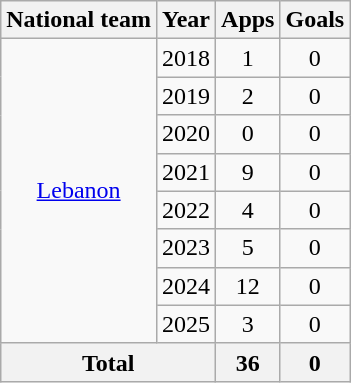<table class="wikitable" style="text-align:center">
<tr>
<th>National team</th>
<th>Year</th>
<th>Apps</th>
<th>Goals</th>
</tr>
<tr>
<td rowspan="8"><a href='#'>Lebanon</a></td>
<td>2018</td>
<td>1</td>
<td>0</td>
</tr>
<tr>
<td>2019</td>
<td>2</td>
<td>0</td>
</tr>
<tr>
<td>2020</td>
<td>0</td>
<td>0</td>
</tr>
<tr>
<td>2021</td>
<td>9</td>
<td>0</td>
</tr>
<tr>
<td>2022</td>
<td>4</td>
<td>0</td>
</tr>
<tr>
<td>2023</td>
<td>5</td>
<td>0</td>
</tr>
<tr>
<td>2024</td>
<td>12</td>
<td>0</td>
</tr>
<tr>
<td>2025</td>
<td>3</td>
<td>0</td>
</tr>
<tr>
<th colspan="2">Total</th>
<th>36</th>
<th>0</th>
</tr>
</table>
